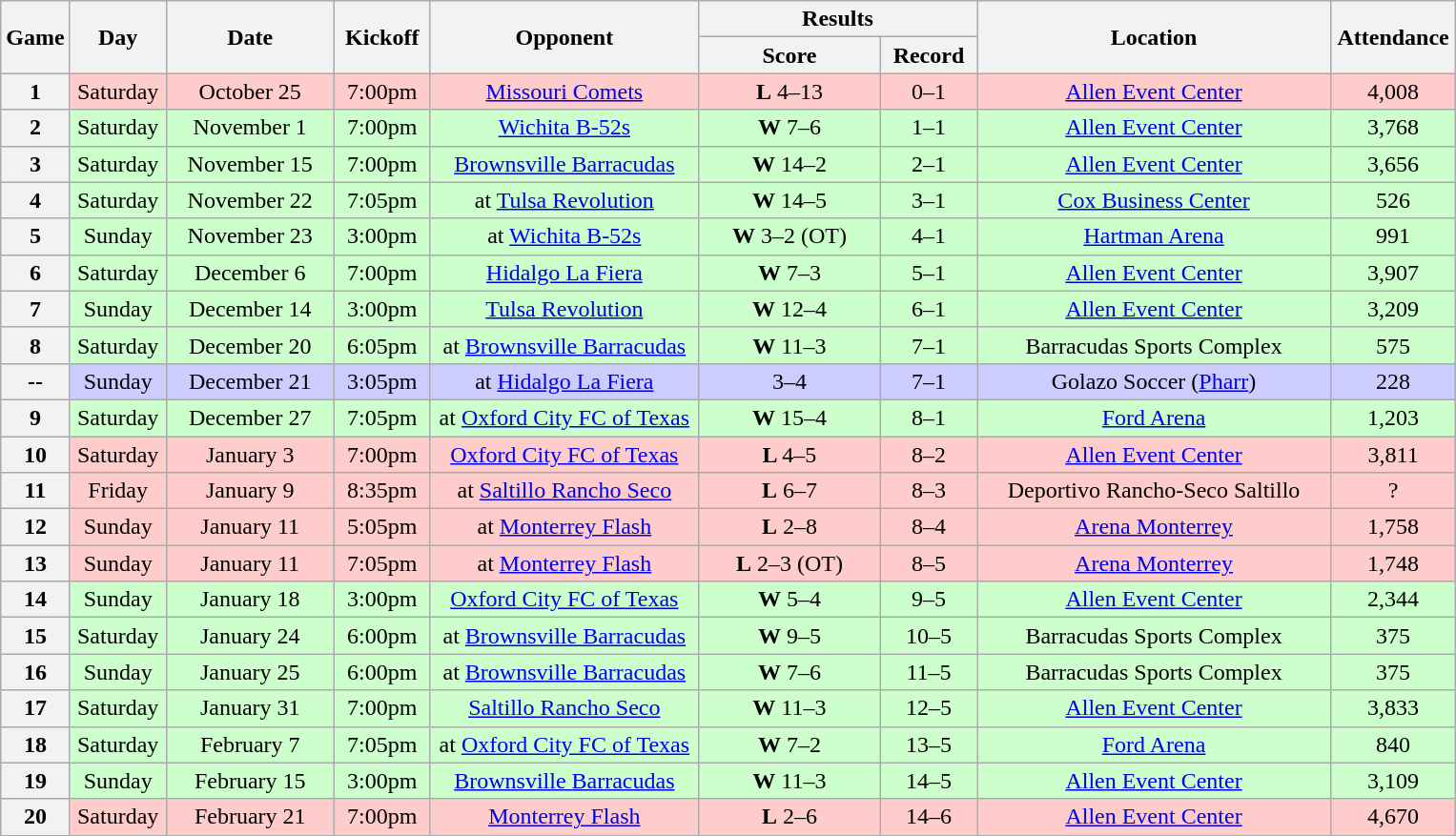<table class="wikitable">
<tr>
<th rowspan="2" width="40">Game</th>
<th rowspan="2" width="60">Day</th>
<th rowspan="2" width="110">Date</th>
<th rowspan="2" width="60">Kickoff</th>
<th rowspan="2" width="180">Opponent</th>
<th colspan="2" width="180">Results</th>
<th rowspan="2" width="240">Location</th>
<th rowspan="2" width="80">Attendance</th>
</tr>
<tr>
<th width="120">Score</th>
<th width="60">Record</th>
</tr>
<tr style="text-align:center; background:#ffcccc;">
<th>1</th>
<td>Saturday</td>
<td>October 25</td>
<td>7:00pm</td>
<td><a href='#'>Missouri Comets</a></td>
<td><strong>L</strong> 4–13</td>
<td>0–1</td>
<td><a href='#'>Allen Event Center</a></td>
<td>4,008</td>
</tr>
<tr style="text-align:center; background:#ccffcc;">
<th>2</th>
<td>Saturday</td>
<td>November 1</td>
<td>7:00pm</td>
<td><a href='#'>Wichita B-52s</a></td>
<td><strong>W</strong> 7–6</td>
<td>1–1</td>
<td><a href='#'>Allen Event Center</a></td>
<td>3,768</td>
</tr>
<tr style="text-align:center; background:#ccffcc;">
<th>3</th>
<td>Saturday</td>
<td>November 15</td>
<td>7:00pm</td>
<td><a href='#'>Brownsville Barracudas</a></td>
<td><strong>W</strong> 14–2</td>
<td>2–1</td>
<td><a href='#'>Allen Event Center</a></td>
<td>3,656</td>
</tr>
<tr style="text-align:center; background:#ccffcc;">
<th>4</th>
<td>Saturday</td>
<td>November 22</td>
<td>7:05pm</td>
<td>at <a href='#'>Tulsa Revolution</a></td>
<td><strong>W</strong> 14–5</td>
<td>3–1</td>
<td><a href='#'>Cox Business Center</a></td>
<td>526</td>
</tr>
<tr style="text-align:center; background:#ccffcc;">
<th>5</th>
<td>Sunday</td>
<td>November 23</td>
<td>3:00pm</td>
<td>at <a href='#'>Wichita B-52s</a></td>
<td><strong>W</strong> 3–2 (OT)</td>
<td>4–1</td>
<td><a href='#'>Hartman Arena</a></td>
<td>991</td>
</tr>
<tr style="text-align:center; background:#ccffcc;">
<th>6</th>
<td>Saturday</td>
<td>December 6</td>
<td>7:00pm</td>
<td><a href='#'>Hidalgo La Fiera</a></td>
<td><strong>W</strong> 7–3</td>
<td>5–1</td>
<td><a href='#'>Allen Event Center</a></td>
<td>3,907</td>
</tr>
<tr style="text-align:center; background:#ccffcc;">
<th>7</th>
<td>Sunday</td>
<td>December 14</td>
<td>3:00pm</td>
<td><a href='#'>Tulsa Revolution</a></td>
<td><strong>W</strong> 12–4</td>
<td>6–1</td>
<td><a href='#'>Allen Event Center</a></td>
<td>3,209</td>
</tr>
<tr style="text-align:center; background:#ccffcc;">
<th>8</th>
<td>Saturday</td>
<td>December 20</td>
<td>6:05pm</td>
<td>at <a href='#'>Brownsville Barracudas</a></td>
<td><strong>W</strong> 11–3</td>
<td>7–1</td>
<td>Barracudas Sports Complex</td>
<td>575</td>
</tr>
<tr style="text-align:center; background:#ccccff;">
<th>--</th>
<td>Sunday</td>
<td>December 21</td>
<td>3:05pm</td>
<td>at <a href='#'>Hidalgo La Fiera</a></td>
<td>3–4</td>
<td>7–1</td>
<td>Golazo Soccer (<a href='#'>Pharr</a>)</td>
<td>228</td>
</tr>
<tr style="text-align:center; background:#ccffcc;">
<th>9</th>
<td>Saturday</td>
<td>December 27</td>
<td>7:05pm</td>
<td>at <a href='#'>Oxford City FC of Texas</a></td>
<td><strong>W</strong> 15–4</td>
<td>8–1</td>
<td><a href='#'>Ford Arena</a></td>
<td>1,203</td>
</tr>
<tr style="text-align:center; background:#ffcccc;">
<th>10</th>
<td>Saturday</td>
<td>January 3</td>
<td>7:00pm</td>
<td><a href='#'>Oxford City FC of Texas</a></td>
<td><strong>L </strong> 4–5</td>
<td>8–2</td>
<td><a href='#'>Allen Event Center</a></td>
<td>3,811</td>
</tr>
<tr style="text-align:center; background:#ffcccc;">
<th>11</th>
<td>Friday</td>
<td>January 9</td>
<td>8:35pm</td>
<td>at <a href='#'>Saltillo Rancho Seco</a></td>
<td><strong>L</strong> 6–7</td>
<td>8–3</td>
<td>Deportivo Rancho-Seco Saltillo</td>
<td>?</td>
</tr>
<tr style="text-align:center; background:#ffcccc;">
<th>12</th>
<td>Sunday</td>
<td>January 11</td>
<td>5:05pm</td>
<td>at <a href='#'>Monterrey Flash</a></td>
<td><strong>L</strong> 2–8</td>
<td>8–4</td>
<td><a href='#'>Arena Monterrey</a></td>
<td>1,758</td>
</tr>
<tr style="text-align:center; background:#ffcccc;">
<th>13</th>
<td>Sunday</td>
<td>January 11</td>
<td>7:05pm</td>
<td>at <a href='#'>Monterrey Flash</a></td>
<td><strong>L</strong> 2–3 (OT)</td>
<td>8–5</td>
<td><a href='#'>Arena Monterrey</a></td>
<td>1,748</td>
</tr>
<tr style="text-align:center; background:#ccffcc;">
<th>14</th>
<td>Sunday</td>
<td>January 18</td>
<td>3:00pm</td>
<td><a href='#'>Oxford City FC of Texas</a></td>
<td><strong>W</strong> 5–4</td>
<td>9–5</td>
<td><a href='#'>Allen Event Center</a></td>
<td>2,344</td>
</tr>
<tr style="text-align:center; background:#ccffcc;">
<th>15</th>
<td>Saturday</td>
<td>January 24</td>
<td>6:00pm</td>
<td>at <a href='#'>Brownsville Barracudas</a></td>
<td><strong>W</strong> 9–5</td>
<td>10–5</td>
<td>Barracudas Sports Complex</td>
<td>375</td>
</tr>
<tr style="text-align:center; background:#ccffcc;">
<th>16</th>
<td>Sunday</td>
<td>January 25</td>
<td>6:00pm</td>
<td>at <a href='#'>Brownsville Barracudas</a></td>
<td><strong>W</strong> 7–6</td>
<td>11–5</td>
<td>Barracudas Sports Complex</td>
<td>375</td>
</tr>
<tr style="text-align:center; background:#ccffcc;">
<th>17</th>
<td>Saturday</td>
<td>January 31</td>
<td>7:00pm</td>
<td><a href='#'>Saltillo Rancho Seco</a></td>
<td><strong>W</strong> 11–3</td>
<td>12–5</td>
<td><a href='#'>Allen Event Center</a></td>
<td>3,833</td>
</tr>
<tr style="text-align:center; background:#ccffcc;">
<th>18</th>
<td>Saturday</td>
<td>February 7</td>
<td>7:05pm</td>
<td>at <a href='#'>Oxford City FC of Texas</a></td>
<td><strong>W</strong> 7–2</td>
<td>13–5</td>
<td><a href='#'>Ford Arena</a></td>
<td>840</td>
</tr>
<tr style="text-align:center; background:#ccffcc;">
<th>19</th>
<td>Sunday</td>
<td>February 15</td>
<td>3:00pm</td>
<td><a href='#'>Brownsville Barracudas</a></td>
<td><strong>W</strong> 11–3</td>
<td>14–5</td>
<td><a href='#'>Allen Event Center</a></td>
<td>3,109</td>
</tr>
<tr style="text-align:center; background:#ffcccc;">
<th>20</th>
<td>Saturday</td>
<td>February 21</td>
<td>7:00pm</td>
<td><a href='#'>Monterrey Flash</a></td>
<td><strong>L</strong> 2–6</td>
<td>14–6</td>
<td><a href='#'>Allen Event Center</a></td>
<td>4,670</td>
</tr>
</table>
